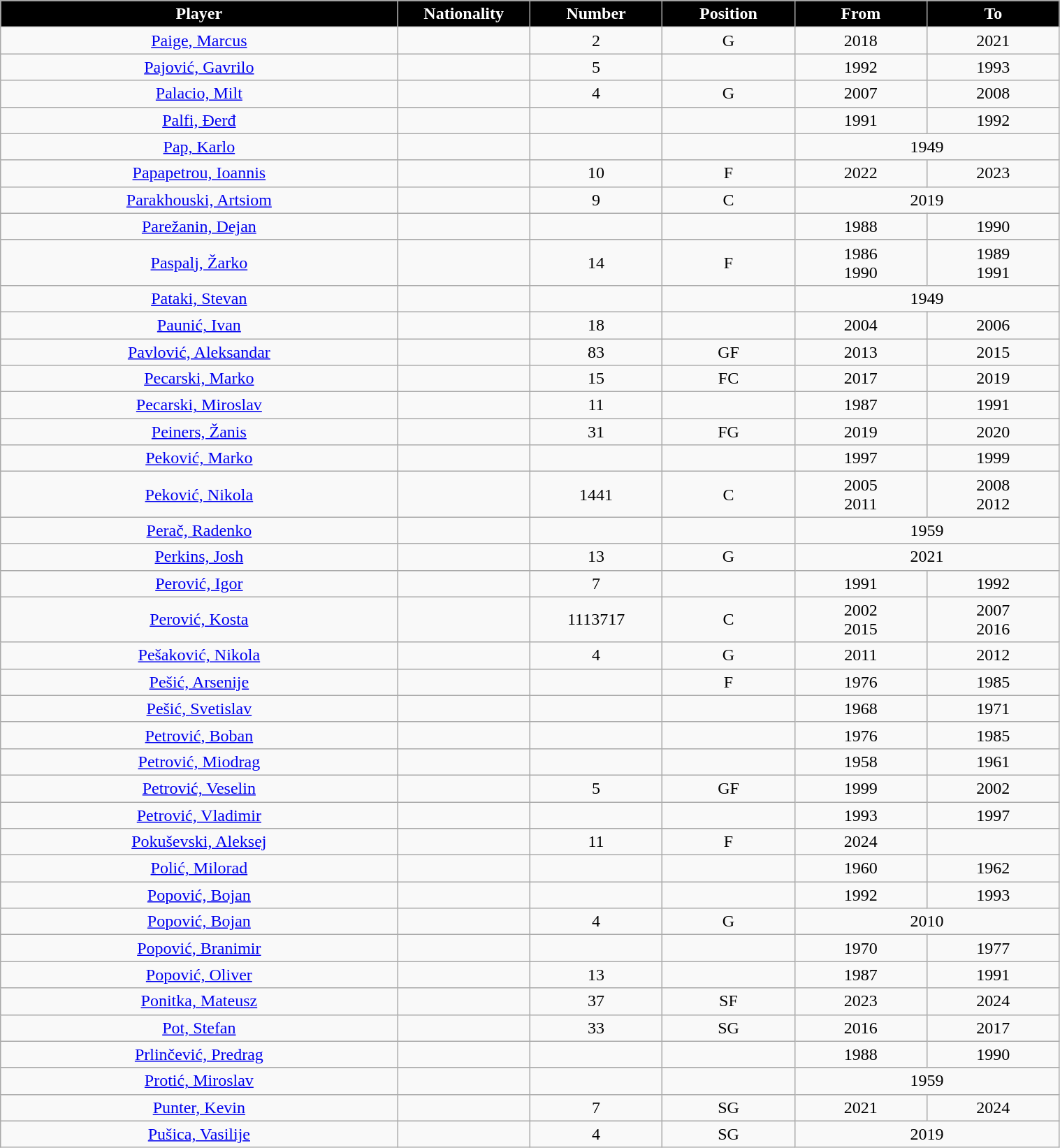<table class="wikitable" style="text-align:center" width="80%">
<tr>
<th style="background:black;color:white;" width="30%">Player</th>
<th style="background:black;color:white;" width="10%">Nationality</th>
<th style="background:black;color:white;" width="10%">Number</th>
<th style="background:black;color:white;" width="10%">Position</th>
<th style="background:black;color:white;" width="10%">From</th>
<th style="background:black;color:white;" width="10%">To</th>
</tr>
<tr>
<td><a href='#'>Paige, Marcus</a></td>
<td></td>
<td>2</td>
<td>G</td>
<td>2018</td>
<td>2021</td>
</tr>
<tr>
<td><a href='#'>Pajović, Gavrilo</a></td>
<td></td>
<td>5</td>
<td></td>
<td>1992</td>
<td>1993</td>
</tr>
<tr>
<td><a href='#'>Palacio, Milt</a></td>
<td></td>
<td>4</td>
<td>G</td>
<td>2007</td>
<td>2008</td>
</tr>
<tr>
<td><a href='#'>Palfi, Đerđ</a></td>
<td></td>
<td></td>
<td></td>
<td>1991</td>
<td>1992</td>
</tr>
<tr>
<td><a href='#'>Pap, Karlo</a></td>
<td></td>
<td></td>
<td></td>
<td colspan="2">1949</td>
</tr>
<tr>
<td><a href='#'>Papapetrou, Ioannis</a></td>
<td></td>
<td>10</td>
<td>F</td>
<td>2022</td>
<td>2023</td>
</tr>
<tr>
<td><a href='#'>Parakhouski, Artsiom</a></td>
<td></td>
<td>9</td>
<td>C</td>
<td colspan="2">2019</td>
</tr>
<tr>
<td><a href='#'>Parežanin, Dejan</a></td>
<td></td>
<td></td>
<td></td>
<td>1988</td>
<td>1990</td>
</tr>
<tr>
<td><a href='#'>Paspalj, Žarko</a></td>
<td></td>
<td>14</td>
<td>F</td>
<td>1986<br>1990</td>
<td>1989<br>1991</td>
</tr>
<tr>
<td><a href='#'>Pataki, Stevan</a></td>
<td></td>
<td></td>
<td></td>
<td colspan="2">1949</td>
</tr>
<tr>
<td><a href='#'>Paunić, Ivan</a></td>
<td></td>
<td>18</td>
<td></td>
<td>2004</td>
<td>2006</td>
</tr>
<tr>
<td><a href='#'>Pavlović, Aleksandar</a></td>
<td></td>
<td>83</td>
<td>GF</td>
<td>2013</td>
<td>2015</td>
</tr>
<tr>
<td><a href='#'>Pecarski, Marko</a></td>
<td></td>
<td>15</td>
<td>FC</td>
<td>2017</td>
<td>2019</td>
</tr>
<tr>
<td><a href='#'>Pecarski, Miroslav</a></td>
<td></td>
<td>11</td>
<td></td>
<td>1987</td>
<td>1991</td>
</tr>
<tr>
<td><a href='#'>Peiners, Žanis</a></td>
<td></td>
<td>31</td>
<td>FG</td>
<td>2019</td>
<td>2020</td>
</tr>
<tr>
<td><a href='#'>Peković, Marko</a></td>
<td></td>
<td></td>
<td></td>
<td>1997</td>
<td>1999</td>
</tr>
<tr>
<td><a href='#'>Peković, Nikola</a></td>
<td></td>
<td>1441</td>
<td>C</td>
<td>2005<br>2011</td>
<td>2008<br>2012</td>
</tr>
<tr>
<td><a href='#'>Perač, Radenko</a></td>
<td></td>
<td></td>
<td></td>
<td colspan="2">1959</td>
</tr>
<tr>
<td><a href='#'>Perkins, Josh</a></td>
<td></td>
<td>13</td>
<td>G</td>
<td colspan="2">2021</td>
</tr>
<tr>
<td><a href='#'>Perović, Igor</a></td>
<td></td>
<td>7</td>
<td></td>
<td>1991</td>
<td>1992</td>
</tr>
<tr>
<td><a href='#'>Perović, Kosta</a></td>
<td></td>
<td>1113717</td>
<td>C</td>
<td>2002<br>2015</td>
<td>2007<br>2016</td>
</tr>
<tr>
<td><a href='#'>Pešaković, Nikola</a></td>
<td></td>
<td>4</td>
<td>G</td>
<td>2011</td>
<td>2012</td>
</tr>
<tr>
<td><a href='#'>Pešić, Arsenije</a></td>
<td></td>
<td></td>
<td>F</td>
<td>1976</td>
<td>1985</td>
</tr>
<tr>
<td><a href='#'>Pešić, Svetislav</a></td>
<td></td>
<td></td>
<td></td>
<td>1968</td>
<td>1971</td>
</tr>
<tr>
<td><a href='#'>Petrović, Boban</a></td>
<td></td>
<td></td>
<td></td>
<td>1976</td>
<td>1985</td>
</tr>
<tr>
<td><a href='#'>Petrović, Miodrag</a></td>
<td></td>
<td></td>
<td></td>
<td>1958</td>
<td>1961</td>
</tr>
<tr>
<td><a href='#'>Petrović, Veselin</a></td>
<td></td>
<td>5</td>
<td>GF</td>
<td>1999</td>
<td>2002</td>
</tr>
<tr>
<td><a href='#'>Petrović, Vladimir</a></td>
<td></td>
<td></td>
<td></td>
<td>1993</td>
<td>1997</td>
</tr>
<tr>
<td><a href='#'>Pokuševski, Aleksej</a></td>
<td></td>
<td>11</td>
<td>F</td>
<td>2024</td>
<td></td>
</tr>
<tr>
<td><a href='#'>Polić, Milorad</a></td>
<td></td>
<td></td>
<td></td>
<td>1960</td>
<td>1962</td>
</tr>
<tr>
<td><a href='#'>Popović, Bojan</a></td>
<td></td>
<td></td>
<td></td>
<td>1992</td>
<td>1993</td>
</tr>
<tr>
<td><a href='#'>Popović, Bojan</a></td>
<td></td>
<td>4</td>
<td>G</td>
<td colspan="2">2010</td>
</tr>
<tr>
<td><a href='#'>Popović, Branimir</a></td>
<td></td>
<td></td>
<td></td>
<td>1970</td>
<td>1977</td>
</tr>
<tr>
<td><a href='#'>Popović, Oliver</a></td>
<td></td>
<td>13</td>
<td></td>
<td>1987</td>
<td>1991</td>
</tr>
<tr>
<td><a href='#'>Ponitka, Mateusz</a></td>
<td></td>
<td>37</td>
<td>SF</td>
<td>2023</td>
<td>2024</td>
</tr>
<tr>
<td><a href='#'>Pot, Stefan</a></td>
<td></td>
<td>33</td>
<td>SG</td>
<td>2016</td>
<td>2017</td>
</tr>
<tr>
<td><a href='#'>Prlinčević, Predrag</a></td>
<td></td>
<td></td>
<td></td>
<td>1988</td>
<td>1990</td>
</tr>
<tr>
<td><a href='#'>Protić, Miroslav</a></td>
<td></td>
<td></td>
<td></td>
<td colspan="2">1959</td>
</tr>
<tr>
<td><a href='#'>Punter, Kevin</a></td>
<td></td>
<td>7</td>
<td>SG</td>
<td>2021</td>
<td>2024</td>
</tr>
<tr>
<td><a href='#'>Pušica, Vasilije</a></td>
<td></td>
<td>4</td>
<td>SG</td>
<td colspan="2">2019</td>
</tr>
</table>
